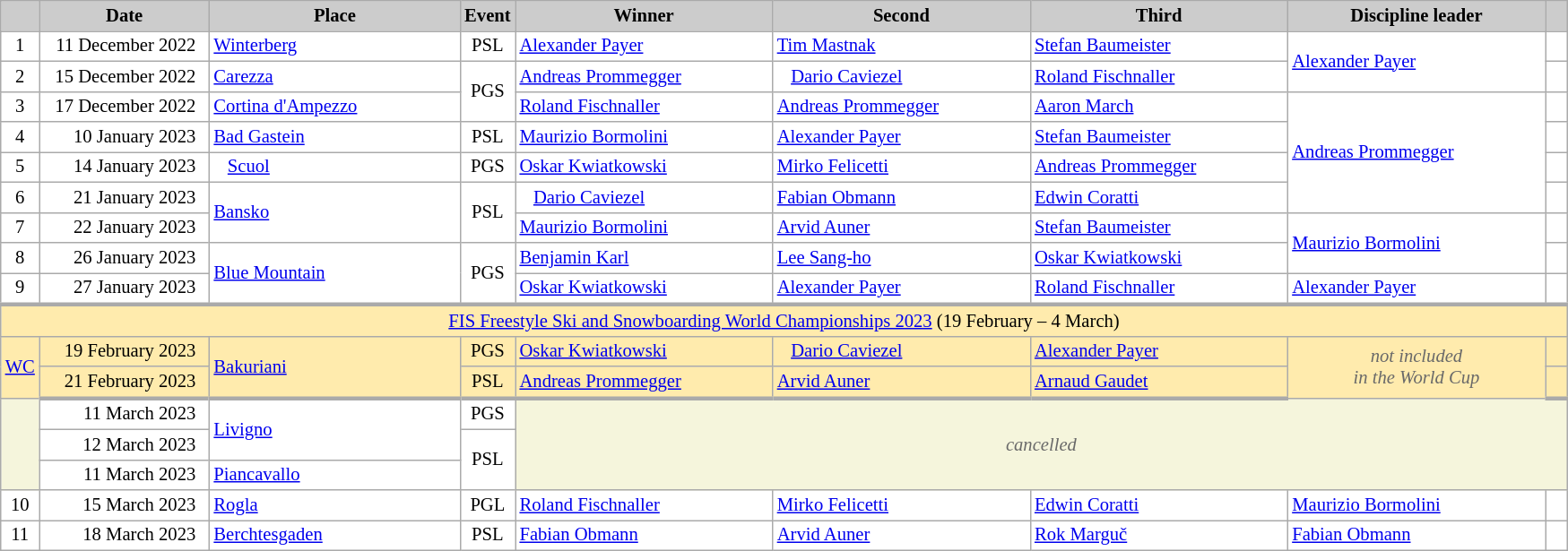<table class="wikitable plainrowheaders" style="background:#fff; font-size:86%; line-height:16px; border:grey solid 1px; border-collapse:collapse;">
<tr>
<th scope="col" style="background:#ccc; width=30 px;"></th>
<th scope="col" style="background:#ccc; width:120px;">Date</th>
<th scope="col" style="background:#ccc; width:180px;">Place</th>
<th scope="col" style="background:#ccc; width:30px;">Event</th>
<th scope="col" style="background:#ccc; width:185px;">Winner</th>
<th scope="col" style="background:#ccc; width:185px;">Second</th>
<th scope="col" style="background:#ccc; width:185px;">Third</th>
<th scope="col" style="background:#ccc; width:185px;">Discipline leader</th>
<th scope="col" style="background:#ccc; width:10px;"></th>
</tr>
<tr>
<td align="center">1</td>
<td align="right">11 December 2022  </td>
<td> <a href='#'>Winterberg</a></td>
<td align="center">PSL</td>
<td> <a href='#'>Alexander Payer</a></td>
<td> <a href='#'>Tim Mastnak</a></td>
<td> <a href='#'>Stefan Baumeister</a></td>
<td rowspan=2> <a href='#'>Alexander Payer</a></td>
<td></td>
</tr>
<tr>
<td align="center">2</td>
<td align="right">15 December 2022  </td>
<td> <a href='#'>Carezza</a></td>
<td rowspan=2 align="center">PGS</td>
<td> <a href='#'>Andreas Prommegger</a></td>
<td>   <a href='#'>Dario Caviezel</a></td>
<td> <a href='#'>Roland Fischnaller</a></td>
<td></td>
</tr>
<tr>
<td align="center">3</td>
<td align="right">17 December 2022  </td>
<td> <a href='#'>Cortina d'Ampezzo</a></td>
<td> <a href='#'>Roland Fischnaller</a></td>
<td> <a href='#'>Andreas Prommegger</a></td>
<td> <a href='#'>Aaron March</a></td>
<td rowspan=4> <a href='#'>Andreas Prommegger</a></td>
<td></td>
</tr>
<tr>
<td align="center">4</td>
<td align="right">10 January 2023  </td>
<td> <a href='#'>Bad Gastein</a></td>
<td align="center">PSL</td>
<td> <a href='#'>Maurizio Bormolini</a></td>
<td> <a href='#'>Alexander Payer</a></td>
<td> <a href='#'>Stefan Baumeister</a></td>
<td></td>
</tr>
<tr>
<td align="center">5</td>
<td align="right">14 January 2023  </td>
<td>   <a href='#'>Scuol</a></td>
<td align="center">PGS</td>
<td> <a href='#'>Oskar Kwiatkowski</a></td>
<td> <a href='#'>Mirko Felicetti</a></td>
<td> <a href='#'>Andreas Prommegger</a></td>
<td></td>
</tr>
<tr>
<td align="center">6</td>
<td align="right">21 January 2023  </td>
<td rowspan=2> <a href='#'>Bansko</a></td>
<td rowspan=2 align="center">PSL</td>
<td>   <a href='#'>Dario Caviezel</a></td>
<td> <a href='#'>Fabian Obmann</a></td>
<td> <a href='#'>Edwin Coratti</a></td>
<td></td>
</tr>
<tr>
<td align="center">7</td>
<td align="right">22 January 2023  </td>
<td> <a href='#'>Maurizio Bormolini</a></td>
<td> <a href='#'>Arvid Auner</a></td>
<td> <a href='#'>Stefan Baumeister</a></td>
<td rowspan="2"> <a href='#'>Maurizio Bormolini</a></td>
<td></td>
</tr>
<tr>
<td align="center">8</td>
<td align="right">26 January 2023  </td>
<td rowspan=2> <a href='#'>Blue Mountain</a></td>
<td rowspan=2 align="center">PGS</td>
<td> <a href='#'>Benjamin Karl</a></td>
<td> <a href='#'>Lee Sang-ho</a></td>
<td> <a href='#'>Oskar Kwiatkowski</a></td>
<td></td>
</tr>
<tr>
<td align="center">9</td>
<td align="right">27 January 2023  </td>
<td> <a href='#'>Oskar Kwiatkowski</a></td>
<td> <a href='#'>Alexander Payer</a></td>
<td> <a href='#'>Roland Fischnaller</a></td>
<td> <a href='#'>Alexander Payer</a></td>
<td></td>
</tr>
<tr style="background:#FFEBAD">
<td align=center style="border-top-width:3px" colspan=11><a href='#'>FIS Freestyle Ski and Snowboarding World Championships 2023</a> (19 February – 4 March)</td>
</tr>
<tr style="background:#FFEBAD">
<td rowspan=2 align="center" style=color:#696969 style="border-bottom-width:3px"><a href='#'>WC</a></td>
<td align="right">19 February 2023  </td>
<td rowspan=2 style="border-bottom-width:3px"> <a href='#'>Bakuriani</a></td>
<td align="center">PGS</td>
<td> <a href='#'>Oskar Kwiatkowski</a></td>
<td>   <a href='#'>Dario Caviezel</a></td>
<td> <a href='#'>Alexander Payer</a></td>
<td rowspan=2 align="center" style=color:#696969 style="border-bottom-width:3px"><em>not included<br>in the World Cup</em></td>
<td></td>
</tr>
<tr style="background:#FFEBAD">
<td style="border-bottom-width:3px" align="right">21 February 2023  </td>
<td style="border-bottom-width:3px" align="center">PSL</td>
<td style="border-bottom-width:3px"> <a href='#'>Andreas Prommegger</a></td>
<td style="border-bottom-width:3px"> <a href='#'>Arvid Auner</a></td>
<td style="border-bottom-width:3px"> <a href='#'>Arnaud Gaudet</a></td>
<td style="border-bottom-width:3px"></td>
</tr>
<tr>
<td rowspan=3 bgcolor="F5F5DC"></td>
<td align="right">11 March 2023  </td>
<td rowspan=2> <a href='#'>Livigno</a></td>
<td align="center">PGS</td>
<td rowspan=3 colspan=5 align=center bgcolor="F5F5DC" style=color:#696969><em>cancelled</em></td>
</tr>
<tr>
<td align="right">12 March 2023  </td>
<td rowspan=2 align="center">PSL</td>
</tr>
<tr>
<td align="right">11 March 2023  </td>
<td> <a href='#'>Piancavallo</a></td>
</tr>
<tr>
<td align="center">10</td>
<td align="right">15 March 2023  </td>
<td> <a href='#'>Rogla</a></td>
<td align="center">PGL</td>
<td> <a href='#'>Roland Fischnaller</a></td>
<td> <a href='#'>Mirko Felicetti</a></td>
<td> <a href='#'>Edwin Coratti</a></td>
<td> <a href='#'>Maurizio Bormolini</a></td>
<td></td>
</tr>
<tr>
<td align="center">11</td>
<td align="right">18 March 2023  </td>
<td> <a href='#'>Berchtesgaden</a></td>
<td align="center">PSL</td>
<td> <a href='#'>Fabian Obmann</a></td>
<td> <a href='#'>Arvid Auner</a></td>
<td> <a href='#'>Rok Marguč</a></td>
<td> <a href='#'>Fabian Obmann</a></td>
<td></td>
</tr>
</table>
